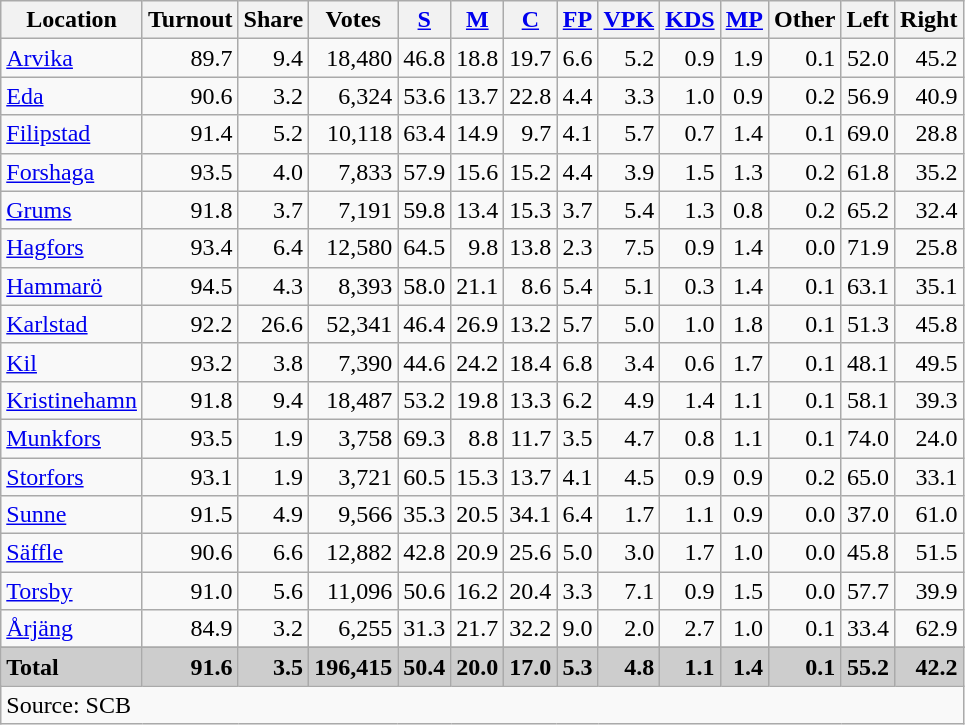<table class="wikitable sortable" style=text-align:right>
<tr>
<th>Location</th>
<th>Turnout</th>
<th>Share</th>
<th>Votes</th>
<th><a href='#'>S</a></th>
<th><a href='#'>M</a></th>
<th><a href='#'>C</a></th>
<th><a href='#'>FP</a></th>
<th><a href='#'>VPK</a></th>
<th><a href='#'>KDS</a></th>
<th><a href='#'>MP</a></th>
<th>Other</th>
<th>Left</th>
<th>Right</th>
</tr>
<tr>
<td align=left><a href='#'>Arvika</a></td>
<td>89.7</td>
<td>9.4</td>
<td>18,480</td>
<td>46.8</td>
<td>18.8</td>
<td>19.7</td>
<td>6.6</td>
<td>5.2</td>
<td>0.9</td>
<td>1.9</td>
<td>0.1</td>
<td>52.0</td>
<td>45.2</td>
</tr>
<tr>
<td align=left><a href='#'>Eda</a></td>
<td>90.6</td>
<td>3.2</td>
<td>6,324</td>
<td>53.6</td>
<td>13.7</td>
<td>22.8</td>
<td>4.4</td>
<td>3.3</td>
<td>1.0</td>
<td>0.9</td>
<td>0.2</td>
<td>56.9</td>
<td>40.9</td>
</tr>
<tr>
<td align=left><a href='#'>Filipstad</a></td>
<td>91.4</td>
<td>5.2</td>
<td>10,118</td>
<td>63.4</td>
<td>14.9</td>
<td>9.7</td>
<td>4.1</td>
<td>5.7</td>
<td>0.7</td>
<td>1.4</td>
<td>0.1</td>
<td>69.0</td>
<td>28.8</td>
</tr>
<tr>
<td align=left><a href='#'>Forshaga</a></td>
<td>93.5</td>
<td>4.0</td>
<td>7,833</td>
<td>57.9</td>
<td>15.6</td>
<td>15.2</td>
<td>4.4</td>
<td>3.9</td>
<td>1.5</td>
<td>1.3</td>
<td>0.2</td>
<td>61.8</td>
<td>35.2</td>
</tr>
<tr>
<td align=left><a href='#'>Grums</a></td>
<td>91.8</td>
<td>3.7</td>
<td>7,191</td>
<td>59.8</td>
<td>13.4</td>
<td>15.3</td>
<td>3.7</td>
<td>5.4</td>
<td>1.3</td>
<td>0.8</td>
<td>0.2</td>
<td>65.2</td>
<td>32.4</td>
</tr>
<tr>
<td align=left><a href='#'>Hagfors</a></td>
<td>93.4</td>
<td>6.4</td>
<td>12,580</td>
<td>64.5</td>
<td>9.8</td>
<td>13.8</td>
<td>2.3</td>
<td>7.5</td>
<td>0.9</td>
<td>1.4</td>
<td>0.0</td>
<td>71.9</td>
<td>25.8</td>
</tr>
<tr>
<td align=left><a href='#'>Hammarö</a></td>
<td>94.5</td>
<td>4.3</td>
<td>8,393</td>
<td>58.0</td>
<td>21.1</td>
<td>8.6</td>
<td>5.4</td>
<td>5.1</td>
<td>0.3</td>
<td>1.4</td>
<td>0.1</td>
<td>63.1</td>
<td>35.1</td>
</tr>
<tr>
<td align=left><a href='#'>Karlstad</a></td>
<td>92.2</td>
<td>26.6</td>
<td>52,341</td>
<td>46.4</td>
<td>26.9</td>
<td>13.2</td>
<td>5.7</td>
<td>5.0</td>
<td>1.0</td>
<td>1.8</td>
<td>0.1</td>
<td>51.3</td>
<td>45.8</td>
</tr>
<tr>
<td align=left><a href='#'>Kil</a></td>
<td>93.2</td>
<td>3.8</td>
<td>7,390</td>
<td>44.6</td>
<td>24.2</td>
<td>18.4</td>
<td>6.8</td>
<td>3.4</td>
<td>0.6</td>
<td>1.7</td>
<td>0.1</td>
<td>48.1</td>
<td>49.5</td>
</tr>
<tr>
<td align=left><a href='#'>Kristinehamn</a></td>
<td>91.8</td>
<td>9.4</td>
<td>18,487</td>
<td>53.2</td>
<td>19.8</td>
<td>13.3</td>
<td>6.2</td>
<td>4.9</td>
<td>1.4</td>
<td>1.1</td>
<td>0.1</td>
<td>58.1</td>
<td>39.3</td>
</tr>
<tr>
<td align=left><a href='#'>Munkfors</a></td>
<td>93.5</td>
<td>1.9</td>
<td>3,758</td>
<td>69.3</td>
<td>8.8</td>
<td>11.7</td>
<td>3.5</td>
<td>4.7</td>
<td>0.8</td>
<td>1.1</td>
<td>0.1</td>
<td>74.0</td>
<td>24.0</td>
</tr>
<tr>
<td align=left><a href='#'>Storfors</a></td>
<td>93.1</td>
<td>1.9</td>
<td>3,721</td>
<td>60.5</td>
<td>15.3</td>
<td>13.7</td>
<td>4.1</td>
<td>4.5</td>
<td>0.9</td>
<td>0.9</td>
<td>0.2</td>
<td>65.0</td>
<td>33.1</td>
</tr>
<tr>
<td align=left><a href='#'>Sunne</a></td>
<td>91.5</td>
<td>4.9</td>
<td>9,566</td>
<td>35.3</td>
<td>20.5</td>
<td>34.1</td>
<td>6.4</td>
<td>1.7</td>
<td>1.1</td>
<td>0.9</td>
<td>0.0</td>
<td>37.0</td>
<td>61.0</td>
</tr>
<tr>
<td align=left><a href='#'>Säffle</a></td>
<td>90.6</td>
<td>6.6</td>
<td>12,882</td>
<td>42.8</td>
<td>20.9</td>
<td>25.6</td>
<td>5.0</td>
<td>3.0</td>
<td>1.7</td>
<td>1.0</td>
<td>0.0</td>
<td>45.8</td>
<td>51.5</td>
</tr>
<tr>
<td align=left><a href='#'>Torsby</a></td>
<td>91.0</td>
<td>5.6</td>
<td>11,096</td>
<td>50.6</td>
<td>16.2</td>
<td>20.4</td>
<td>3.3</td>
<td>7.1</td>
<td>0.9</td>
<td>1.5</td>
<td>0.0</td>
<td>57.7</td>
<td>39.9</td>
</tr>
<tr>
<td align=left><a href='#'>Årjäng</a></td>
<td>84.9</td>
<td>3.2</td>
<td>6,255</td>
<td>31.3</td>
<td>21.7</td>
<td>32.2</td>
<td>9.0</td>
<td>2.0</td>
<td>2.7</td>
<td>1.0</td>
<td>0.1</td>
<td>33.4</td>
<td>62.9</td>
</tr>
<tr>
</tr>
<tr style="background:#CDCDCD;">
<td align=left><strong>Total</strong></td>
<td><strong>91.6</strong></td>
<td><strong>3.5</strong></td>
<td><strong>196,415</strong></td>
<td><strong>50.4</strong></td>
<td><strong>20.0</strong></td>
<td><strong>17.0</strong></td>
<td><strong>5.3</strong></td>
<td><strong>4.8</strong></td>
<td><strong>1.1</strong></td>
<td><strong>1.4</strong></td>
<td><strong>0.1</strong></td>
<td><strong>55.2</strong></td>
<td><strong>42.2</strong></td>
</tr>
<tr>
<td align=left colspan=14>Source: SCB </td>
</tr>
</table>
